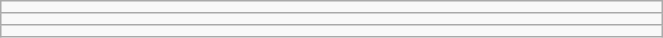<table class="wikitable" style=" text-align:center; font-size:110%;" width="35%">
<tr>
<td></td>
</tr>
<tr>
<td></td>
</tr>
<tr>
<td></td>
</tr>
</table>
